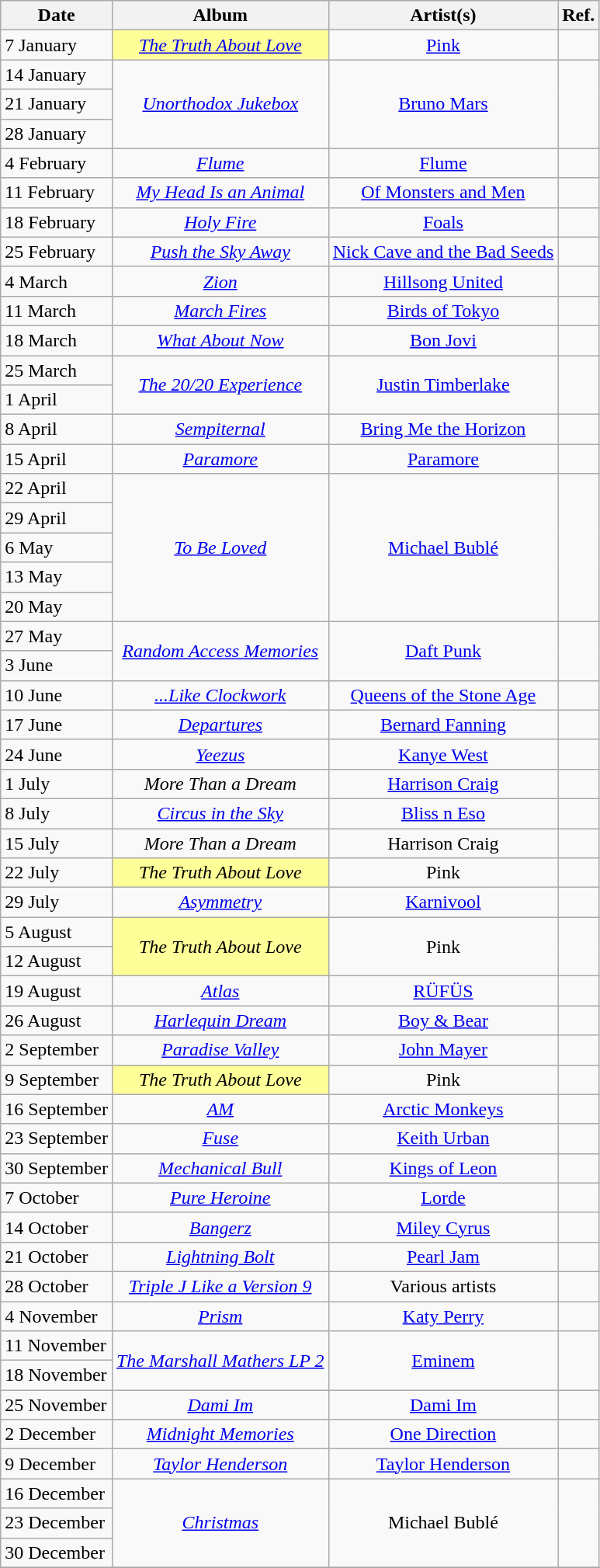<table class="wikitable">
<tr>
<th style="text-align: center;">Date</th>
<th style="text-align: center;">Album</th>
<th style="text-align: center;">Artist(s)</th>
<th style="text-align: center;">Ref.</th>
</tr>
<tr>
<td>7 January</td>
<td bgcolor= #FFFF99 style="text-align: center;"><em><a href='#'>The Truth About Love</a></em></td>
<td style="text-align: center;"><a href='#'>Pink</a></td>
<td style="text-align: center;"></td>
</tr>
<tr>
<td>14 January</td>
<td rowspan="3" style="text-align: center;"><em><a href='#'>Unorthodox Jukebox</a></em></td>
<td rowspan="3" style="text-align: center;"><a href='#'>Bruno Mars</a></td>
<td rowspan="3" style="text-align: center;"></td>
</tr>
<tr>
<td>21 January</td>
</tr>
<tr>
<td>28 January</td>
</tr>
<tr>
<td>4 February</td>
<td style="text-align: center;"><em><a href='#'>Flume</a></em></td>
<td style="text-align: center;"><a href='#'>Flume</a></td>
<td style="text-align: center;"></td>
</tr>
<tr>
<td>11 February</td>
<td style="text-align: center;"><em><a href='#'>My Head Is an Animal</a></em></td>
<td style="text-align: center;"><a href='#'>Of Monsters and Men</a></td>
<td style="text-align: center;"></td>
</tr>
<tr>
<td>18 February</td>
<td style="text-align: center;"><em><a href='#'>Holy Fire</a></em></td>
<td style="text-align: center;"><a href='#'>Foals</a></td>
<td style="text-align: center;"></td>
</tr>
<tr>
<td>25 February</td>
<td style="text-align: center;"><em><a href='#'>Push the Sky Away</a></em></td>
<td style="text-align: center;"><a href='#'>Nick Cave and the Bad Seeds</a></td>
<td style="text-align: center;"></td>
</tr>
<tr>
<td>4 March</td>
<td style="text-align: center;"><em><a href='#'>Zion</a></em></td>
<td style="text-align: center;"><a href='#'>Hillsong United</a></td>
<td style="text-align: center;"></td>
</tr>
<tr>
<td>11 March</td>
<td style="text-align: center;"><em><a href='#'>March Fires</a></em></td>
<td style="text-align: center;"><a href='#'>Birds of Tokyo</a></td>
<td style="text-align: center;"></td>
</tr>
<tr>
<td>18 March</td>
<td style="text-align: center;"><em><a href='#'>What About Now</a></em></td>
<td style="text-align: center;"><a href='#'>Bon Jovi</a></td>
<td style="text-align: center;"></td>
</tr>
<tr>
<td>25 March</td>
<td rowspan="2" style="text-align: center;"><em><a href='#'>The 20/20 Experience</a></em></td>
<td rowspan="2" style="text-align: center;"><a href='#'>Justin Timberlake</a></td>
<td rowspan="2" style="text-align: center;"></td>
</tr>
<tr>
<td>1 April</td>
</tr>
<tr>
<td>8 April</td>
<td style="text-align: center;"><em><a href='#'>Sempiternal</a></em></td>
<td style="text-align: center;"><a href='#'>Bring Me the Horizon</a></td>
<td style="text-align: center;"></td>
</tr>
<tr>
<td>15 April</td>
<td style="text-align: center;"><em><a href='#'>Paramore</a></em></td>
<td style="text-align: center;"><a href='#'>Paramore</a></td>
<td style="text-align: center;"></td>
</tr>
<tr>
<td>22 April</td>
<td rowspan="5" style="text-align: center;"><em><a href='#'>To Be Loved</a></em></td>
<td rowspan="5" style="text-align: center;"><a href='#'>Michael Bublé</a></td>
<td rowspan="5" style="text-align: center;"></td>
</tr>
<tr>
<td>29 April</td>
</tr>
<tr>
<td>6 May</td>
</tr>
<tr>
<td>13 May</td>
</tr>
<tr>
<td>20 May</td>
</tr>
<tr>
<td>27 May</td>
<td rowspan="2" style="text-align: center;"><em><a href='#'>Random Access Memories</a></em></td>
<td rowspan="2" style="text-align: center;"><a href='#'>Daft Punk</a></td>
<td rowspan="2" style="text-align: center;"></td>
</tr>
<tr>
<td>3 June</td>
</tr>
<tr>
<td>10 June</td>
<td style="text-align: center;"><em><a href='#'>...Like Clockwork</a></em></td>
<td style="text-align: center;"><a href='#'>Queens of the Stone Age</a></td>
<td style="text-align: center;"></td>
</tr>
<tr>
<td>17 June</td>
<td style="text-align: center;"><em><a href='#'>Departures</a></em></td>
<td style="text-align: center;"><a href='#'>Bernard Fanning</a></td>
<td style="text-align: center;"></td>
</tr>
<tr>
<td>24 June</td>
<td style="text-align: center;"><em><a href='#'>Yeezus</a></em></td>
<td style="text-align: center;"><a href='#'>Kanye West</a></td>
<td style="text-align: center;"></td>
</tr>
<tr>
<td>1 July</td>
<td style="text-align: center;"><em>More Than a Dream</em></td>
<td style="text-align: center;"><a href='#'>Harrison Craig</a></td>
<td style="text-align: center;"></td>
</tr>
<tr>
<td>8 July</td>
<td style="text-align: center;"><em><a href='#'>Circus in the Sky</a></em></td>
<td style="text-align: center;"><a href='#'>Bliss n Eso</a></td>
<td style="text-align: center;"></td>
</tr>
<tr>
<td>15 July</td>
<td style="text-align: center;"><em>More Than a Dream</em></td>
<td style="text-align: center;">Harrison Craig</td>
<td style="text-align: center;"></td>
</tr>
<tr>
<td>22 July</td>
<td bgcolor= #FFFF99 style="text-align: center;"><em>The Truth About Love</em></td>
<td style="text-align: center;">Pink</td>
<td style="text-align: center;"></td>
</tr>
<tr>
<td>29 July</td>
<td style="text-align: center;"><em><a href='#'>Asymmetry</a></em></td>
<td style="text-align: center;"><a href='#'>Karnivool</a></td>
<td style="text-align: center;"></td>
</tr>
<tr>
<td>5 August</td>
<td bgcolor= #FFFF99 rowspan="2" style="text-align: center;"><em>The Truth About Love</em></td>
<td rowspan="2" style="text-align: center;">Pink</td>
<td rowspan="2" style="text-align: center;"></td>
</tr>
<tr>
<td>12 August</td>
</tr>
<tr>
<td>19 August</td>
<td style="text-align: center;"><em><a href='#'>Atlas</a></em></td>
<td style="text-align: center;"><a href='#'>RÜFÜS</a></td>
<td style="text-align: center;"></td>
</tr>
<tr>
<td>26 August</td>
<td style="text-align: center;"><em><a href='#'>Harlequin Dream</a></em></td>
<td style="text-align: center;"><a href='#'>Boy & Bear</a></td>
<td style="text-align: center;"></td>
</tr>
<tr>
<td>2 September</td>
<td style="text-align: center;"><em><a href='#'>Paradise Valley</a></em></td>
<td style="text-align: center;"><a href='#'>John Mayer</a></td>
<td style="text-align: center;"></td>
</tr>
<tr>
<td>9 September</td>
<td bgcolor= #FFFF99 style="text-align: center;"><em>The Truth About Love</em></td>
<td style="text-align: center;">Pink</td>
<td style="text-align: center;"></td>
</tr>
<tr>
<td>16 September</td>
<td style="text-align: center;"><em><a href='#'>AM</a></em></td>
<td style="text-align: center;"><a href='#'>Arctic Monkeys</a></td>
<td style="text-align: center;"></td>
</tr>
<tr>
<td>23 September</td>
<td style="text-align: center;"><em><a href='#'>Fuse</a></em></td>
<td style="text-align: center;"><a href='#'>Keith Urban</a></td>
<td style="text-align: center;"></td>
</tr>
<tr>
<td>30 September</td>
<td style="text-align: center;"><em><a href='#'>Mechanical Bull</a></em></td>
<td style="text-align: center;"><a href='#'>Kings of Leon</a></td>
<td style="text-align: center;"></td>
</tr>
<tr>
<td>7 October</td>
<td style="text-align: center;"><em><a href='#'>Pure Heroine</a></em></td>
<td style="text-align: center;"><a href='#'>Lorde</a></td>
<td style="text-align: center;"></td>
</tr>
<tr>
<td>14 October</td>
<td style="text-align: center;"><em><a href='#'>Bangerz</a></em></td>
<td style="text-align: center;"><a href='#'>Miley Cyrus</a></td>
<td style="text-align: center;"></td>
</tr>
<tr>
<td>21 October</td>
<td style="text-align: center;"><em><a href='#'>Lightning Bolt</a></em></td>
<td style="text-align: center;"><a href='#'>Pearl Jam</a></td>
<td style="text-align: center;"></td>
</tr>
<tr>
<td>28 October</td>
<td style="text-align: center;"><em><a href='#'>Triple J Like a Version 9</a></em></td>
<td style="text-align: center;">Various artists</td>
<td style="text-align: center;"></td>
</tr>
<tr>
<td>4 November</td>
<td style="text-align: center;"><em><a href='#'>Prism</a></em></td>
<td style="text-align: center;"><a href='#'>Katy Perry</a></td>
<td style="text-align: center;"></td>
</tr>
<tr>
<td>11 November</td>
<td rowspan="2" style="text-align: center;"><em><a href='#'>The Marshall Mathers LP 2</a></em></td>
<td rowspan="2" style="text-align: center;"><a href='#'>Eminem</a></td>
<td rowspan="2" style="text-align: center;"></td>
</tr>
<tr>
<td>18 November</td>
</tr>
<tr>
<td>25 November</td>
<td style="text-align: center;"><em><a href='#'>Dami Im</a></em></td>
<td style="text-align: center;"><a href='#'>Dami Im</a></td>
<td style="text-align: center;"></td>
</tr>
<tr>
<td>2 December</td>
<td style="text-align: center;"><em><a href='#'>Midnight Memories</a></em></td>
<td style="text-align: center;"><a href='#'>One Direction</a></td>
<td style="text-align: center;"></td>
</tr>
<tr>
<td>9 December</td>
<td style="text-align: center;"><em><a href='#'>Taylor Henderson</a></em></td>
<td style="text-align: center;"><a href='#'>Taylor Henderson</a></td>
<td style="text-align: center;"></td>
</tr>
<tr>
<td>16 December</td>
<td rowspan="3" style="text-align: center;"><em><a href='#'>Christmas</a></em></td>
<td rowspan="3" style="text-align: center;">Michael Bublé</td>
<td rowspan="3" style="text-align: center;"></td>
</tr>
<tr>
<td>23 December</td>
</tr>
<tr>
<td>30 December</td>
</tr>
<tr>
</tr>
</table>
